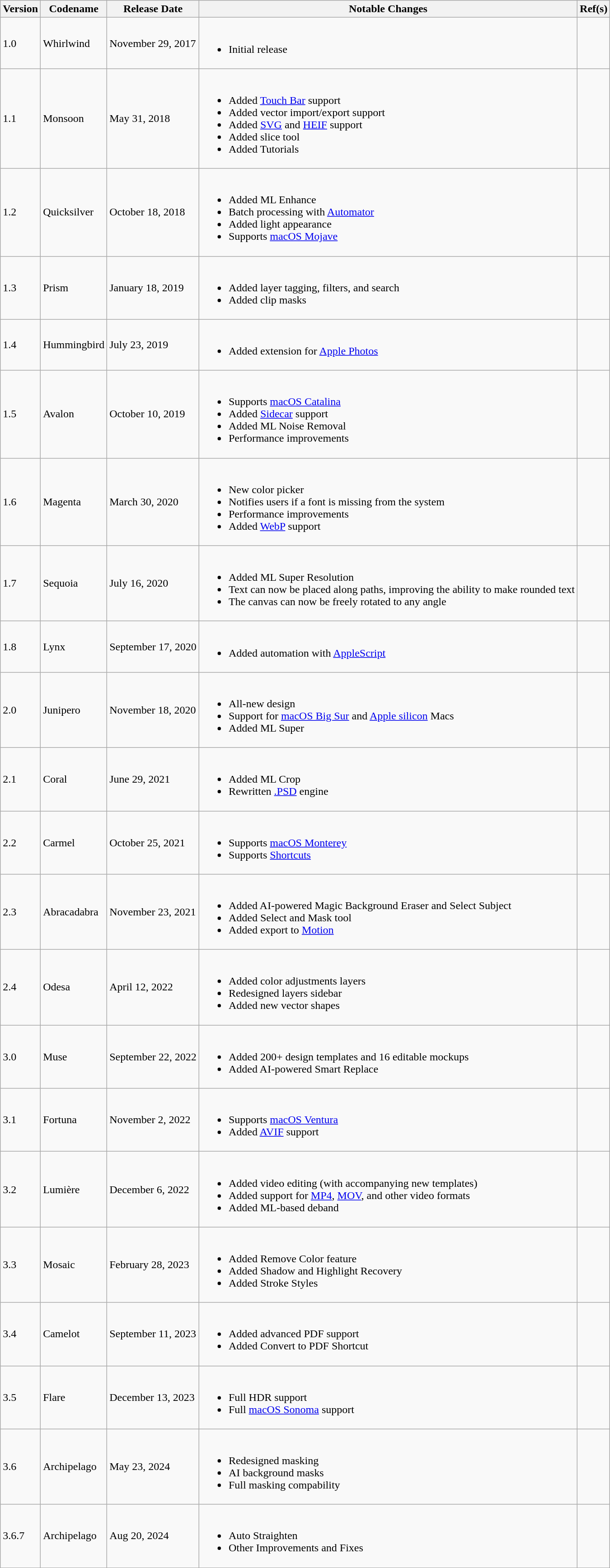<table class="wikitable">
<tr>
<th>Version</th>
<th>Codename</th>
<th>Release Date</th>
<th>Notable Changes</th>
<th>Ref(s)</th>
</tr>
<tr>
<td>1.0</td>
<td>Whirlwind</td>
<td>November 29, 2017</td>
<td><br><ul><li>Initial release</li></ul></td>
<td></td>
</tr>
<tr>
<td>1.1</td>
<td>Monsoon</td>
<td>May 31, 2018</td>
<td><br><ul><li>Added <a href='#'>Touch Bar</a> support</li><li>Added vector import/export support</li><li>Added <a href='#'>SVG</a> and <a href='#'>HEIF</a> support</li><li>Added slice tool</li><li>Added Tutorials</li></ul></td>
<td></td>
</tr>
<tr>
<td>1.2</td>
<td>Quicksilver</td>
<td>October 18, 2018</td>
<td><br><ul><li>Added ML Enhance</li><li>Batch processing with <a href='#'>Automator</a></li><li>Added light appearance</li><li>Supports <a href='#'>macOS Mojave</a></li></ul></td>
<td></td>
</tr>
<tr>
<td>1.3</td>
<td>Prism</td>
<td>January 18, 2019</td>
<td><br><ul><li>Added layer tagging, filters, and search</li><li>Added clip masks</li></ul></td>
<td></td>
</tr>
<tr>
<td>1.4</td>
<td>Hummingbird</td>
<td>July 23, 2019</td>
<td><br><ul><li>Added extension for <a href='#'>Apple Photos</a></li></ul></td>
<td></td>
</tr>
<tr>
<td>1.5</td>
<td>Avalon</td>
<td>October 10, 2019</td>
<td><br><ul><li>Supports <a href='#'>macOS Catalina</a></li><li>Added <a href='#'>Sidecar</a> support</li><li>Added ML Noise Removal</li><li>Performance improvements</li></ul></td>
<td></td>
</tr>
<tr>
<td>1.6</td>
<td>Magenta</td>
<td>March 30, 2020</td>
<td><br><ul><li>New color picker</li><li>Notifies users if a font is missing from the system</li><li>Performance improvements</li><li>Added <a href='#'>WebP</a> support</li></ul></td>
<td></td>
</tr>
<tr>
<td>1.7</td>
<td>Sequoia</td>
<td>July 16, 2020</td>
<td><br><ul><li>Added ML Super Resolution</li><li>Text can now be placed along paths, improving the ability to make rounded text</li><li>The canvas can now be freely rotated to any angle</li></ul></td>
<td></td>
</tr>
<tr>
<td>1.8</td>
<td>Lynx</td>
<td>September 17, 2020</td>
<td><br><ul><li>Added automation with <a href='#'>AppleScript</a></li></ul></td>
<td></td>
</tr>
<tr>
<td>2.0</td>
<td>Junipero</td>
<td>November 18, 2020</td>
<td><br><ul><li>All-new design</li><li>Support for <a href='#'>macOS Big Sur</a> and <a href='#'>Apple silicon</a> Macs</li><li>Added ML Super</li></ul></td>
<td></td>
</tr>
<tr>
<td>2.1</td>
<td>Coral</td>
<td>June 29, 2021</td>
<td><br><ul><li>Added ML Crop</li><li>Rewritten <a href='#'>.PSD</a> engine</li></ul></td>
<td></td>
</tr>
<tr>
<td>2.2</td>
<td>Carmel</td>
<td>October 25, 2021</td>
<td><br><ul><li>Supports <a href='#'>macOS Monterey</a></li><li>Supports <a href='#'>Shortcuts</a></li></ul></td>
<td></td>
</tr>
<tr>
<td>2.3</td>
<td>Abracadabra</td>
<td>November 23, 2021</td>
<td><br><ul><li>Added AI-powered Magic Background Eraser and Select Subject</li><li>Added Select and Mask tool</li><li>Added export to <a href='#'>Motion</a></li></ul></td>
<td></td>
</tr>
<tr>
<td>2.4</td>
<td>Odesa</td>
<td>April 12, 2022</td>
<td><br><ul><li>Added color adjustments layers</li><li>Redesigned layers sidebar</li><li>Added new vector shapes</li></ul></td>
<td></td>
</tr>
<tr>
<td>3.0</td>
<td>Muse</td>
<td>September 22, 2022</td>
<td><br><ul><li>Added 200+ design templates and 16 editable mockups</li><li>Added AI-powered Smart Replace</li></ul></td>
<td></td>
</tr>
<tr>
<td>3.1</td>
<td>Fortuna</td>
<td>November 2, 2022</td>
<td><br><ul><li>Supports <a href='#'>macOS Ventura</a></li><li>Added <a href='#'>AVIF</a> support</li></ul></td>
<td></td>
</tr>
<tr>
<td>3.2</td>
<td>Lumière</td>
<td>December 6, 2022</td>
<td><br><ul><li>Added video editing (with accompanying new templates)</li><li>Added support for <a href='#'>MP4</a>, <a href='#'>MOV</a>, and other video formats</li><li>Added ML-based deband</li></ul></td>
<td></td>
</tr>
<tr>
<td>3.3</td>
<td>Mosaic</td>
<td>February 28, 2023</td>
<td><br><ul><li>Added Remove Color feature</li><li>Added Shadow and Highlight Recovery</li><li>Added Stroke Styles</li></ul></td>
<td></td>
</tr>
<tr>
<td>3.4</td>
<td>Camelot</td>
<td>September 11, 2023</td>
<td><br><ul><li>Added advanced PDF support</li><li>Added Convert to PDF Shortcut</li></ul></td>
<td></td>
</tr>
<tr>
<td>3.5</td>
<td>Flare</td>
<td>December 13, 2023</td>
<td><br><ul><li>Full HDR support</li><li>Full <a href='#'>macOS Sonoma</a> support</li></ul></td>
<td></td>
</tr>
<tr>
<td>3.6</td>
<td>Archipelago</td>
<td>May 23, 2024</td>
<td><br><ul><li>Redesigned masking</li><li>AI background masks</li><li>Full masking compability</li></ul></td>
<td></td>
</tr>
<tr>
<td>3.6.7</td>
<td>Archipelago</td>
<td>Aug 20, 2024</td>
<td><br><ul><li>Auto Straighten</li><li>Other Improvements and Fixes</li></ul></td>
<td></td>
</tr>
</table>
